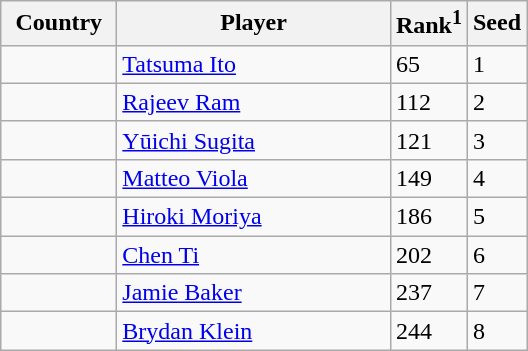<table class="sortable wikitable">
<tr>
<th width="70">Country</th>
<th width="175">Player</th>
<th>Rank<sup>1</sup></th>
<th>Seed</th>
</tr>
<tr>
<td></td>
<td><a href='#'>Tatsuma Ito</a></td>
<td>65</td>
<td>1</td>
</tr>
<tr>
<td></td>
<td><a href='#'>Rajeev Ram</a></td>
<td>112</td>
<td>2</td>
</tr>
<tr>
<td></td>
<td><a href='#'>Yūichi Sugita</a></td>
<td>121</td>
<td>3</td>
</tr>
<tr>
<td></td>
<td><a href='#'>Matteo Viola</a></td>
<td>149</td>
<td>4</td>
</tr>
<tr>
<td></td>
<td><a href='#'>Hiroki Moriya</a></td>
<td>186</td>
<td>5</td>
</tr>
<tr>
<td></td>
<td><a href='#'>Chen Ti</a></td>
<td>202</td>
<td>6</td>
</tr>
<tr>
<td></td>
<td><a href='#'>Jamie Baker</a></td>
<td>237</td>
<td>7</td>
</tr>
<tr>
<td></td>
<td><a href='#'>Brydan Klein</a></td>
<td>244</td>
<td>8</td>
</tr>
</table>
